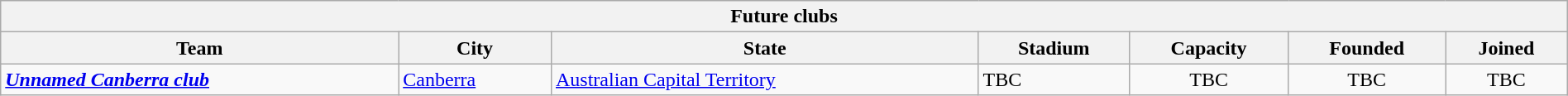<table class="wikitable" style="width:100%; text-align:left">
<tr>
<th colspan="9">Future clubs</th>
</tr>
<tr>
<th>Team</th>
<th>City</th>
<th>State</th>
<th>Stadium</th>
<th>Capacity</th>
<th>Founded</th>
<th>Joined</th>
</tr>
<tr>
<td><strong><em><a href='#'>Unnamed Canberra club</a></em></strong></td>
<td><a href='#'>Canberra</a></td>
<td><a href='#'>Australian Capital Territory</a></td>
<td>TBC</td>
<td style="text-align:center;">TBC</td>
<td style="text-align:center;">TBC</td>
<td style="text-align:center;">TBC</td>
</tr>
</table>
